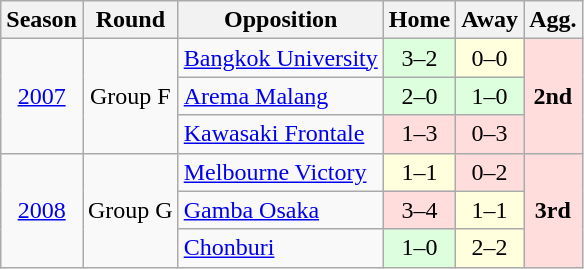<table class="wikitable">
<tr>
<th>Season</th>
<th>Round</th>
<th>Opposition</th>
<th>Home</th>
<th>Away</th>
<th>Agg.</th>
</tr>
<tr>
<td style="text-align:center;" rowspan="3"><a href='#'>2007</a></td>
<td rowspan="3" style="text-align:center;">Group F</td>
<td> <a href='#'>Bangkok University</a></td>
<td style="text-align:center; background:#dfd;">3–2</td>
<td style="text-align:center; background:#ffd;">0–0</td>
<td style="text-align:center; background:#fdd;"rowspan="3"><strong>2nd</strong></td>
</tr>
<tr>
<td> <a href='#'>Arema Malang</a></td>
<td style="text-align:center; background:#dfd;">2–0</td>
<td style="text-align:center; background:#dfd;">1–0</td>
</tr>
<tr>
<td> <a href='#'>Kawasaki Frontale</a></td>
<td style="text-align:center; background:#fdd;">1–3</td>
<td style="text-align:center; background:#fdd;">0–3</td>
</tr>
<tr>
<td style="text-align:center;" rowspan="3"><a href='#'>2008</a></td>
<td rowspan="3" style="text-align:center;">Group G</td>
<td> <a href='#'>Melbourne Victory</a></td>
<td style="text-align:center; background:#ffd;">1–1</td>
<td style="text-align:center; background:#fdd;">0–2</td>
<td style="text-align:center; background:#fdd;"rowspan="3"><strong>3rd</strong></td>
</tr>
<tr>
<td> <a href='#'>Gamba Osaka</a></td>
<td style="text-align:center; background:#fdd;">3–4</td>
<td style="text-align:center; background:#ffd;">1–1</td>
</tr>
<tr>
<td> <a href='#'>Chonburi</a></td>
<td style="text-align:center; background:#dfd;">1–0</td>
<td style="text-align:center; background:#ffd;">2–2</td>
</tr>
</table>
